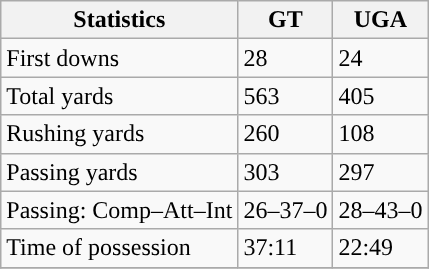<table class="wikitable" style="float: left;">
<tr>
<th>Statistics</th>
<th>GT</th>
<th>UGA</th>
</tr>
<tr>
<td>First downs</td>
<td>28</td>
<td>24</td>
</tr>
<tr>
<td>Total yards</td>
<td>563</td>
<td>405</td>
</tr>
<tr>
<td>Rushing yards</td>
<td>260</td>
<td>108</td>
</tr>
<tr>
<td>Passing yards</td>
<td>303</td>
<td>297</td>
</tr>
<tr>
<td>Passing: Comp–Att–Int</td>
<td>26–37–0</td>
<td>28–43–0</td>
</tr>
<tr>
<td>Time of possession</td>
<td>37:11</td>
<td>22:49</td>
</tr>
<tr>
</tr>
</table>
